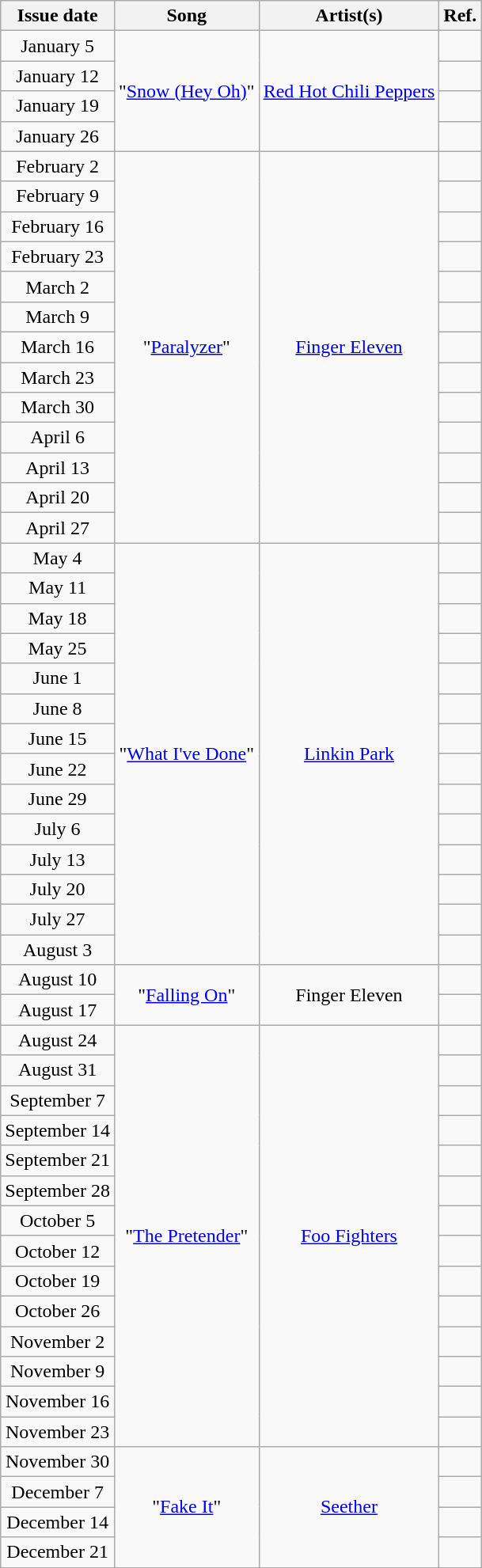<table class="wikitable">
<tr>
<th align="center">Issue date</th>
<th align="center">Song</th>
<th align="center">Artist(s)</th>
<th align="center">Ref.</th>
</tr>
<tr>
<td align="center">January 5</td>
<td align="center" rowspan="4">"<a href='#'>Snow (Hey Oh)</a>"</td>
<td align="center" rowspan="4"><a href='#'>Red Hot Chili Peppers</a></td>
<td></td>
</tr>
<tr>
<td align="center">January 12</td>
<td></td>
</tr>
<tr>
<td align="center">January 19</td>
<td></td>
</tr>
<tr>
<td align="center">January 26</td>
<td></td>
</tr>
<tr>
<td align="center">February 2</td>
<td align="center" rowspan="13">"<a href='#'>Paralyzer</a>"</td>
<td align="center" rowspan="13"><a href='#'>Finger Eleven</a></td>
<td></td>
</tr>
<tr>
<td align="center">February 9</td>
<td></td>
</tr>
<tr>
<td align="center">February 16</td>
<td></td>
</tr>
<tr>
<td align="center">February 23</td>
<td></td>
</tr>
<tr>
<td align="center">March 2</td>
<td></td>
</tr>
<tr>
<td align="center">March 9</td>
<td></td>
</tr>
<tr>
<td align="center">March 16</td>
<td></td>
</tr>
<tr>
<td align="center">March 23</td>
<td></td>
</tr>
<tr>
<td align="center">March 30</td>
<td></td>
</tr>
<tr>
<td align="center">April 6</td>
<td></td>
</tr>
<tr>
<td align="center">April 13</td>
<td></td>
</tr>
<tr>
<td align="center">April 20</td>
<td></td>
</tr>
<tr>
<td align="center">April 27</td>
<td></td>
</tr>
<tr>
<td align="center">May 4</td>
<td align="center" rowspan="14">"<a href='#'>What I've Done</a>"</td>
<td align="center" rowspan="14"><a href='#'>Linkin Park</a></td>
<td></td>
</tr>
<tr>
<td align="center">May 11</td>
<td></td>
</tr>
<tr>
<td align="center">May 18</td>
<td></td>
</tr>
<tr>
<td align="center">May 25</td>
<td></td>
</tr>
<tr>
<td align="center">June 1</td>
<td></td>
</tr>
<tr>
<td align="center">June 8</td>
<td></td>
</tr>
<tr>
<td align="center">June 15</td>
<td></td>
</tr>
<tr>
<td align="center">June 22</td>
<td></td>
</tr>
<tr>
<td align="center">June 29</td>
<td></td>
</tr>
<tr>
<td align="center">July 6</td>
<td></td>
</tr>
<tr>
<td align="center">July 13</td>
<td></td>
</tr>
<tr>
<td align="center">July 20</td>
<td></td>
</tr>
<tr>
<td align="center">July 27</td>
<td></td>
</tr>
<tr>
<td align="center">August 3</td>
<td></td>
</tr>
<tr>
<td align="center">August 10</td>
<td align="center" rowspan="2">"<a href='#'>Falling On</a>"</td>
<td align="center" rowspan="2">Finger Eleven</td>
<td></td>
</tr>
<tr>
<td align="center">August 17</td>
<td></td>
</tr>
<tr>
<td align="center">August 24</td>
<td align="center" rowspan="14">"<a href='#'>The Pretender</a>"</td>
<td align="center" rowspan="14"><a href='#'>Foo Fighters</a></td>
<td></td>
</tr>
<tr>
<td align="center">August 31</td>
<td></td>
</tr>
<tr>
<td align="center">September 7</td>
<td></td>
</tr>
<tr>
<td align="center">September 14</td>
<td></td>
</tr>
<tr>
<td align="center">September 21</td>
<td></td>
</tr>
<tr>
<td align="center">September 28</td>
<td></td>
</tr>
<tr>
<td align="center">October 5</td>
<td></td>
</tr>
<tr>
<td align="center">October 12</td>
<td></td>
</tr>
<tr>
<td align="center">October 19</td>
<td></td>
</tr>
<tr>
<td align="center">October 26</td>
<td></td>
</tr>
<tr>
<td align="center">November 2</td>
<td></td>
</tr>
<tr>
<td align="center">November 9</td>
<td></td>
</tr>
<tr>
<td align="center">November 16</td>
<td></td>
</tr>
<tr>
<td align="center">November 23</td>
<td></td>
</tr>
<tr>
<td align="center">November 30</td>
<td align="center" rowspan="4">"<a href='#'>Fake It</a>"</td>
<td align="center" rowspan="4"><a href='#'>Seether</a></td>
<td></td>
</tr>
<tr>
<td align="center">December 7</td>
<td></td>
</tr>
<tr>
<td align="center">December 14</td>
<td></td>
</tr>
<tr>
<td align="center">December 21</td>
<td></td>
</tr>
</table>
